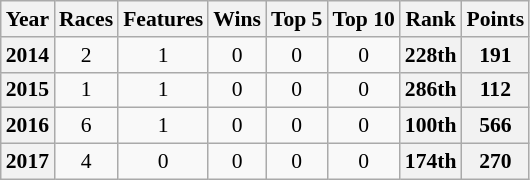<table class="wikitable" style="text-align:center; font-size:90%">
<tr>
<th>Year</th>
<th>Races</th>
<th>Features</th>
<th>Wins</th>
<th>Top 5</th>
<th>Top 10</th>
<th>Rank</th>
<th>Points</th>
</tr>
<tr>
<th>2014</th>
<td>2</td>
<td>1</td>
<td>0</td>
<td>0</td>
<td>0</td>
<th>228th</th>
<th>191</th>
</tr>
<tr>
<th>2015</th>
<td>1</td>
<td>1</td>
<td>0</td>
<td>0</td>
<td>0</td>
<th>286th</th>
<th>112</th>
</tr>
<tr>
<th>2016</th>
<td>6</td>
<td>1</td>
<td>0</td>
<td>0</td>
<td>0</td>
<th>100th</th>
<th>566</th>
</tr>
<tr>
<th>2017</th>
<td>4</td>
<td>0</td>
<td>0</td>
<td>0</td>
<td>0</td>
<th>174th</th>
<th>270</th>
</tr>
</table>
